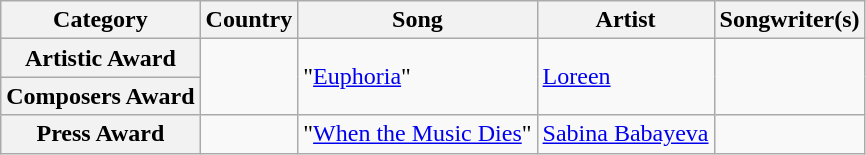<table class="wikitable plainrowheaders">
<tr>
<th scope="col">Category</th>
<th scope="col">Country</th>
<th scope="col">Song</th>
<th scope="col">Artist</th>
<th scope="col">Songwriter(s)</th>
</tr>
<tr>
<th scope="row">Artistic Award</th>
<td rowspan="2"></td>
<td rowspan="2">"<a href='#'>Euphoria</a>"</td>
<td rowspan="2"><a href='#'>Loreen</a></td>
<td rowspan="2"></td>
</tr>
<tr>
<th scope="row">Composers Award</th>
</tr>
<tr>
<th scope="row">Press Award</th>
<td></td>
<td>"<a href='#'>When the Music Dies</a>"</td>
<td><a href='#'>Sabina Babayeva</a></td>
<td></td>
</tr>
</table>
